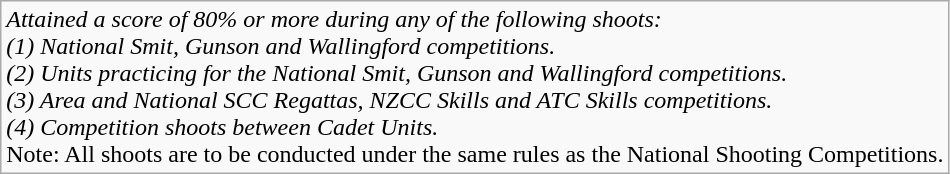<table class="wikitable">
<tr>
<td><em>Attained a score of 80% or more during any of the following shoots:</em><br><em>(1) National Smit, Gunson and Wallingford competitions.</em><br><em>(2) Units practicing for the National Smit, Gunson and Wallingford</em> <em>competitions.</em><br><em>(3) Area and National SCC Regattas, NZCC Skills and ATC Skills</em> <em>competitions.</em><br><em>(4) Competition shoots between Cadet Units.</em><br>Note: All shoots are to be conducted under the same rules as the National
Shooting Competitions.</td>
</tr>
</table>
